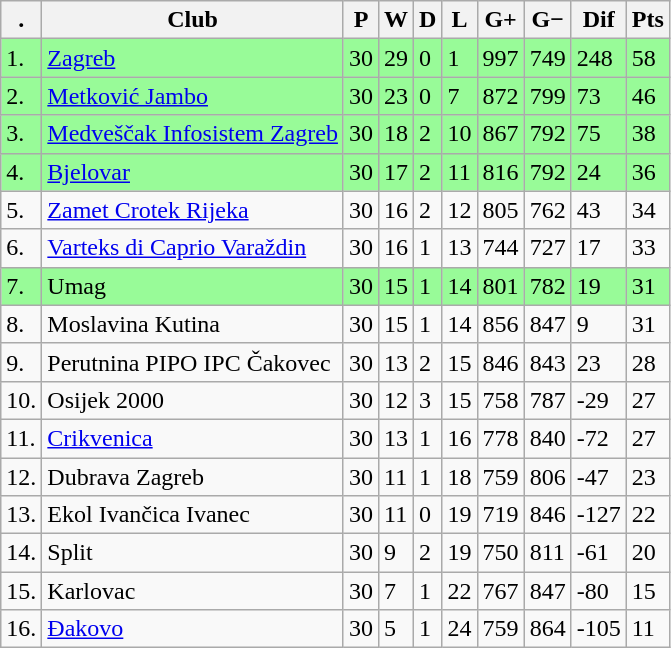<table class="wikitable sortable">
<tr>
<th>.</th>
<th>Club</th>
<th>P</th>
<th>W</th>
<th>D</th>
<th>L</th>
<th>G+</th>
<th>G−</th>
<th>Dif</th>
<th>Pts</th>
</tr>
<tr - style="background:palegreen;">
<td>1.</td>
<td><a href='#'>Zagreb</a></td>
<td>30</td>
<td>29</td>
<td>0</td>
<td>1</td>
<td>997</td>
<td>749</td>
<td>248</td>
<td>58</td>
</tr>
<tr - style="background:palegreen;">
<td>2.</td>
<td><a href='#'>Metković Jambo</a></td>
<td>30</td>
<td>23</td>
<td>0</td>
<td>7</td>
<td>872</td>
<td>799</td>
<td>73</td>
<td>46</td>
</tr>
<tr - style="background:palegreen;">
<td>3.</td>
<td><a href='#'>Medveščak Infosistem Zagreb</a></td>
<td>30</td>
<td>18</td>
<td>2</td>
<td>10</td>
<td>867</td>
<td>792</td>
<td>75</td>
<td>38</td>
</tr>
<tr - style="background:palegreen;">
<td>4.</td>
<td><a href='#'>Bjelovar</a></td>
<td>30</td>
<td>17</td>
<td>2</td>
<td>11</td>
<td>816</td>
<td>792</td>
<td>24</td>
<td>36</td>
</tr>
<tr>
<td>5.</td>
<td><a href='#'>Zamet Crotek Rijeka</a></td>
<td>30</td>
<td>16</td>
<td>2</td>
<td>12</td>
<td>805</td>
<td>762</td>
<td>43</td>
<td>34</td>
</tr>
<tr>
<td>6.</td>
<td><a href='#'>Varteks di Caprio Varaždin</a></td>
<td>30</td>
<td>16</td>
<td>1</td>
<td>13</td>
<td>744</td>
<td>727</td>
<td>17</td>
<td>33</td>
</tr>
<tr - style="background:palegreen;">
<td>7.</td>
<td>Umag</td>
<td>30</td>
<td>15</td>
<td>1</td>
<td>14</td>
<td>801</td>
<td>782</td>
<td>19</td>
<td>31</td>
</tr>
<tr>
<td>8.</td>
<td>Moslavina Kutina</td>
<td>30</td>
<td>15</td>
<td>1</td>
<td>14</td>
<td>856</td>
<td>847</td>
<td>9</td>
<td>31</td>
</tr>
<tr>
<td>9.</td>
<td>Perutnina PIPO IPC Čakovec</td>
<td>30</td>
<td>13</td>
<td>2</td>
<td>15</td>
<td>846</td>
<td>843</td>
<td>23</td>
<td>28</td>
</tr>
<tr>
<td>10.</td>
<td>Osijek 2000</td>
<td>30</td>
<td>12</td>
<td>3</td>
<td>15</td>
<td>758</td>
<td>787</td>
<td>-29</td>
<td>27</td>
</tr>
<tr>
<td>11.</td>
<td><a href='#'>Crikvenica</a></td>
<td>30</td>
<td>13</td>
<td>1</td>
<td>16</td>
<td>778</td>
<td>840</td>
<td>-72</td>
<td>27</td>
</tr>
<tr>
<td>12.</td>
<td>Dubrava Zagreb</td>
<td>30</td>
<td>11</td>
<td>1</td>
<td>18</td>
<td>759</td>
<td>806</td>
<td>-47</td>
<td>23</td>
</tr>
<tr>
<td>13.</td>
<td>Ekol Ivančica Ivanec</td>
<td>30</td>
<td>11</td>
<td>0</td>
<td>19</td>
<td>719</td>
<td>846</td>
<td>-127</td>
<td>22</td>
</tr>
<tr>
<td>14.</td>
<td>Split</td>
<td>30</td>
<td>9</td>
<td>2</td>
<td>19</td>
<td>750</td>
<td>811</td>
<td>-61</td>
<td>20</td>
</tr>
<tr>
<td>15.</td>
<td>Karlovac</td>
<td>30</td>
<td>7</td>
<td>1</td>
<td>22</td>
<td>767</td>
<td>847</td>
<td>-80</td>
<td>15</td>
</tr>
<tr>
<td>16.</td>
<td><a href='#'>Đakovo</a></td>
<td>30</td>
<td>5</td>
<td>1</td>
<td>24</td>
<td>759</td>
<td>864</td>
<td>-105</td>
<td>11</td>
</tr>
</table>
